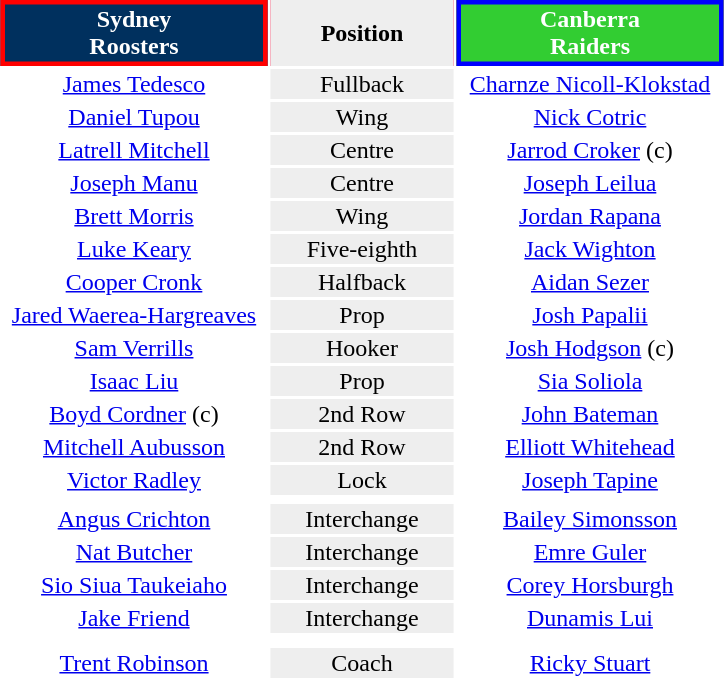<table style="margin: 1em auto 1em auto">
<tr style="background:#f03;">
</tr>
<tr style="background:#f03;">
<th align="centre" style="width:170px; border:3px solid red; background:#00305E; color:white">Sydney<br>Roosters</th>
<th style="width:120px; text-align:center; background:#eee; color:black;">Position</th>
<th align="centre" style="width:170px; border:3px solid blue; background:LimeGreen; color:white">Canberra<br>Raiders</th>
</tr>
<tr style="text-align:center;">
<td><a href='#'>James Tedesco</a></td>
<td style="text-align:center; background:#eee;">Fullback</td>
<td><a href='#'>Charnze Nicoll-Klokstad</a></td>
</tr>
<tr style="text-align:center;">
<td><a href='#'>Daniel Tupou</a></td>
<td style="background:#eee;">Wing</td>
<td><a href='#'>Nick Cotric</a></td>
</tr>
<tr style="text-align:center;">
<td><a href='#'>Latrell Mitchell</a></td>
<td style="text-align:center; background:#eee;">Centre</td>
<td><a href='#'>Jarrod Croker</a> (c)</td>
</tr>
<tr style="text-align:center;">
<td><a href='#'>Joseph Manu</a></td>
<td style="background:#eee;">Centre</td>
<td><a href='#'>Joseph Leilua</a></td>
</tr>
<tr style="text-align:center;">
<td><a href='#'>Brett Morris</a></td>
<td style="text-align:center; background:#eee;">Wing</td>
<td><a href='#'>Jordan Rapana</a></td>
</tr>
<tr style="text-align:center;">
<td><a href='#'>Luke Keary</a></td>
<td style="background:#eee;">Five-eighth</td>
<td><a href='#'>Jack Wighton</a></td>
</tr>
<tr style="text-align:center;">
<td><a href='#'>Cooper Cronk</a></td>
<td style="background:#eee;">Halfback</td>
<td><a href='#'>Aidan Sezer</a></td>
</tr>
<tr style="text-align:center;">
<td><a href='#'>Jared Waerea-Hargreaves</a></td>
<td style="background:#eee;">Prop</td>
<td><a href='#'>Josh Papalii</a></td>
</tr>
<tr style="text-align:center;">
<td><a href='#'>Sam Verrills</a></td>
<td style="background:#eee;">Hooker</td>
<td><a href='#'>Josh Hodgson</a> (c)</td>
</tr>
<tr style="text-align:center;">
<td><a href='#'>Isaac Liu</a></td>
<td style="background:#eee;">Prop</td>
<td><a href='#'>Sia Soliola</a></td>
</tr>
<tr style="text-align:center;">
<td><a href='#'>Boyd Cordner</a> (c)</td>
<td style="background:#eee;">2nd Row</td>
<td><a href='#'>John Bateman</a></td>
</tr>
<tr style="text-align:center;">
<td><a href='#'>Mitchell Aubusson</a></td>
<td style="background:#eee;">2nd Row</td>
<td><a href='#'>Elliott Whitehead</a></td>
</tr>
<tr style="text-align:center;">
<td><a href='#'>Victor Radley</a></td>
<td style="background:#eee;">Lock</td>
<td><a href='#'>Joseph Tapine</a></td>
</tr>
<tr>
<td></td>
<td></td>
</tr>
<tr style="text-align:center;">
<td><a href='#'>Angus Crichton</a></td>
<td style="background:#eee;">Interchange</td>
<td><a href='#'>Bailey Simonsson</a></td>
</tr>
<tr style="text-align:center;">
<td><a href='#'>Nat Butcher</a></td>
<td style="background:#eee;">Interchange</td>
<td><a href='#'>Emre Guler</a></td>
</tr>
<tr style="text-align:center;">
<td><a href='#'>Sio Siua Taukeiaho</a></td>
<td style="background:#eee;">Interchange</td>
<td><a href='#'>Corey Horsburgh</a></td>
</tr>
<tr style="text-align:center;">
<td><a href='#'>Jake Friend</a></td>
<td style="background:#eee;">Interchange</td>
<td><a href='#'>Dunamis Lui</a></td>
</tr>
<tr>
<td></td>
</tr>
<tr>
<td></td>
</tr>
<tr style="text-align:center;">
<td><a href='#'>Trent Robinson</a></td>
<td style="background:#eee;">Coach</td>
<td><a href='#'>Ricky Stuart</a></td>
</tr>
</table>
